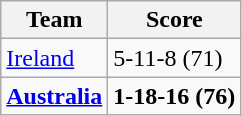<table class="wikitable">
<tr>
<th>Team</th>
<th>Score</th>
</tr>
<tr>
<td> <a href='#'>Ireland</a></td>
<td>5-11-8 (71)</td>
</tr>
<tr>
<td> <strong><a href='#'>Australia</a></strong></td>
<td><strong>1-18-16 (76)</strong></td>
</tr>
</table>
